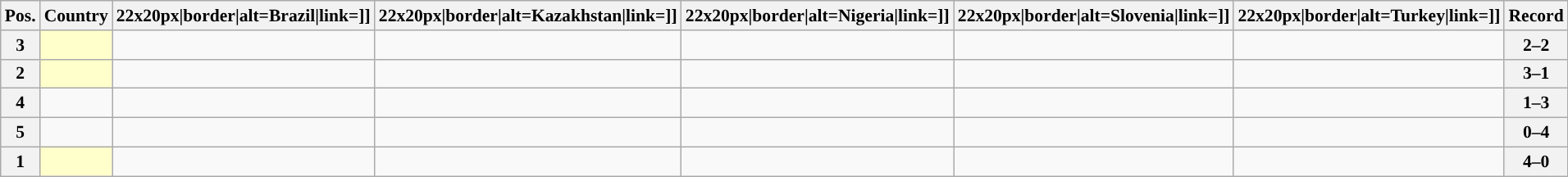<table class="wikitable sortable nowrap" style="text-align:center; font-size:0.9em">
<tr>
<th>Pos.</th>
<th>Country</th>
<th [[Image:>22x20px|border|alt=Brazil|link=]]</th>
<th [[Image:>22x20px|border|alt=Kazakhstan|link=]]</th>
<th [[Image:>22x20px|border|alt=Nigeria|link=]]</th>
<th [[Image:>22x20px|border|alt=Slovenia|link=]]</th>
<th [[Image:>22x20px|border|alt=Turkey|link=]]</th>
<th>Record</th>
</tr>
<tr>
<th>3</th>
<td style="text-align:left; background:#ffffcc;"></td>
<td> </td>
<td> </td>
<td> </td>
<td> </td>
<td> </td>
<th>2–2</th>
</tr>
<tr>
<th>2</th>
<td style="text-align:left; background:#ffffcc;"></td>
<td> </td>
<td> </td>
<td> </td>
<td> </td>
<td> </td>
<th>3–1</th>
</tr>
<tr>
<th>4</th>
<td style="text-align:left;"></td>
<td> </td>
<td> </td>
<td> </td>
<td> </td>
<td> </td>
<th>1–3</th>
</tr>
<tr>
<th>5</th>
<td style="text-align:left;"></td>
<td> </td>
<td> </td>
<td> </td>
<td> </td>
<td> </td>
<th>0–4</th>
</tr>
<tr>
<th>1</th>
<td style="text-align:left; background:#ffffcc;"></td>
<td> </td>
<td> </td>
<td> </td>
<td> </td>
<td> </td>
<th>4–0</th>
</tr>
</table>
